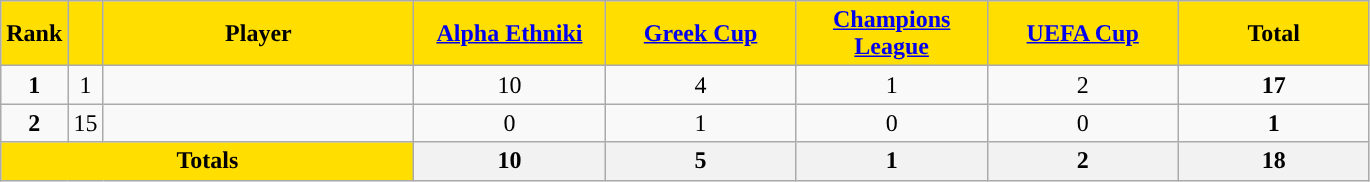<table class="wikitable sortable" style="text-align:center">
<tr>
<th style="background:#FFDE00">Rank</th>
<th style="background:#FFDE00"></th>
<th width=200 style="background:#FFDE00">Player</th>
<th width=120 style="background:#FFDE00"><a href='#'>Alpha Ethniki</a></th>
<th width=120 style="background:#FFDE00"><a href='#'>Greek Cup</a></th>
<th width=120 style="background:#FFDE00"><a href='#'>Champions League</a></th>
<th width=120 style="background:#FFDE00"><a href='#'>UEFA Cup</a></th>
<th width=120 style="background:#FFDE00">Total</th>
</tr>
<tr>
<td><strong>1</strong></td>
<td>1</td>
<td align=left></td>
<td>10</td>
<td>4</td>
<td>1</td>
<td>2</td>
<td><strong>17</strong></td>
</tr>
<tr>
<td><strong>2</strong></td>
<td>15</td>
<td align=left></td>
<td>0</td>
<td>1</td>
<td>0</td>
<td>0</td>
<td><strong>1</strong></td>
</tr>
<tr class="sortbottom">
<th colspan=3 style="background:#FFDE00"><strong>Totals</strong></th>
<th><strong>10</strong></th>
<th><strong> 5</strong></th>
<th><strong> 1</strong></th>
<th><strong> 2</strong></th>
<th><strong>18</strong></th>
</tr>
</table>
